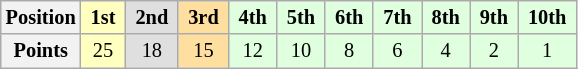<table class="wikitable" style="font-size:85%; text-align:center">
<tr>
<th>Position</th>
<td style="background:#ffffbf;"> <strong>1st</strong> </td>
<td style="background:#dfdfdf;"> <strong>2nd</strong> </td>
<td style="background:#ffdf9f;"> <strong>3rd</strong> </td>
<td style="background:#dfffdf;"> <strong>4th</strong> </td>
<td style="background:#dfffdf;"> <strong>5th</strong> </td>
<td style="background:#dfffdf;"> <strong>6th</strong> </td>
<td style="background:#dfffdf;"> <strong>7th</strong> </td>
<td style="background:#dfffdf;"> <strong>8th</strong> </td>
<td style="background:#dfffdf;"> <strong>9th</strong> </td>
<td style="background:#dfffdf;"> <strong>10th</strong> </td>
</tr>
<tr>
<th>Points</th>
<td style="background:#ffffbf;">25</td>
<td style="background:#dfdfdf;">18</td>
<td style="background:#ffdf9f;">15</td>
<td style="background:#dfffdf;">12</td>
<td style="background:#dfffdf;">10</td>
<td style="background:#dfffdf;">8</td>
<td style="background:#dfffdf;">6</td>
<td style="background:#dfffdf;">4</td>
<td style="background:#dfffdf;">2</td>
<td style="background:#dfffdf;">1</td>
</tr>
</table>
